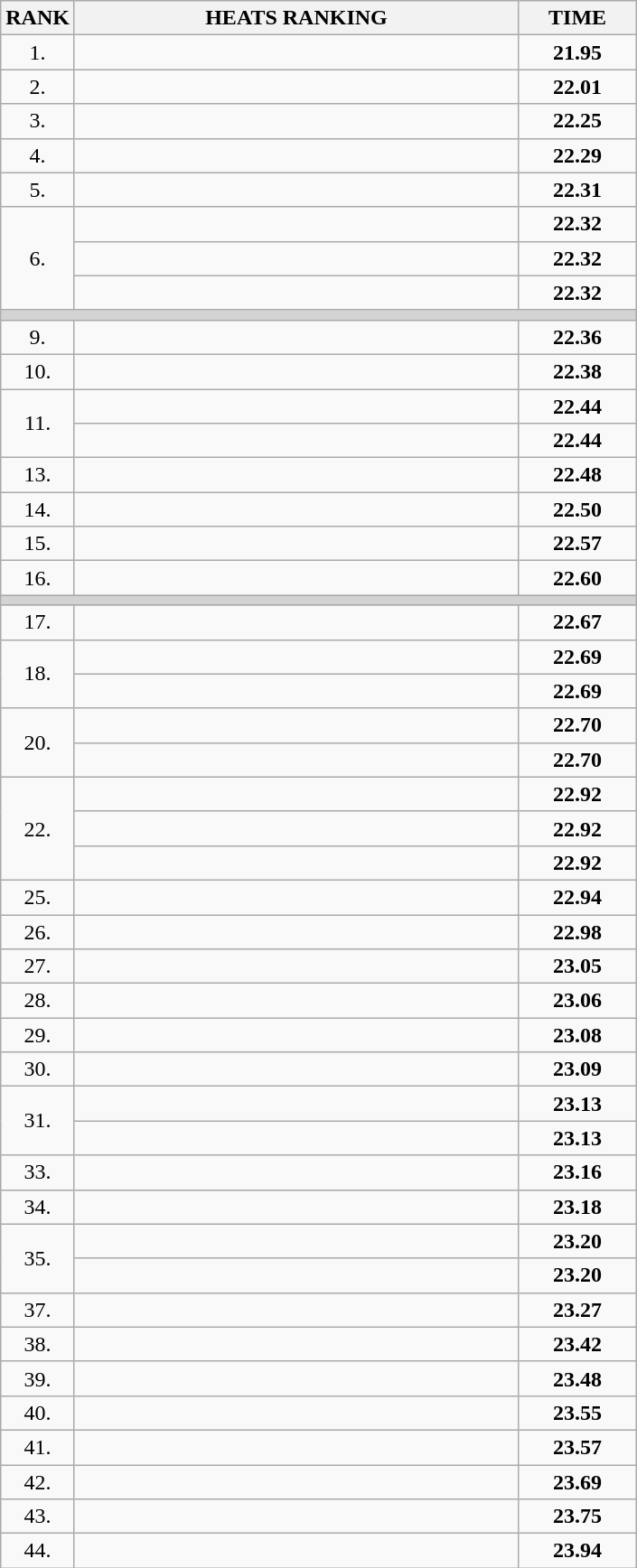<table class="wikitable">
<tr>
<th>RANK</th>
<th style="width: 20em">HEATS RANKING</th>
<th style="width: 5em">TIME</th>
</tr>
<tr>
<td align="center">1.</td>
<td></td>
<td align="center"><strong>21.95</strong></td>
</tr>
<tr>
<td align="center">2.</td>
<td></td>
<td align="center"><strong>22.01</strong></td>
</tr>
<tr>
<td align="center">3.</td>
<td></td>
<td align="center"><strong>22.25</strong></td>
</tr>
<tr>
<td align="center">4.</td>
<td></td>
<td align="center"><strong>22.29</strong></td>
</tr>
<tr>
<td align="center">5.</td>
<td></td>
<td align="center"><strong>22.31</strong></td>
</tr>
<tr>
<td rowspan=3 align="center">6.</td>
<td></td>
<td align="center"><strong>22.32</strong></td>
</tr>
<tr>
<td></td>
<td align="center"><strong>22.32</strong></td>
</tr>
<tr>
<td></td>
<td align="center"><strong>22.32</strong></td>
</tr>
<tr>
<td colspan=3 bgcolor=lightgray></td>
</tr>
<tr>
<td align="center">9.</td>
<td></td>
<td align="center"><strong>22.36</strong></td>
</tr>
<tr>
<td align="center">10.</td>
<td></td>
<td align="center"><strong>22.38</strong></td>
</tr>
<tr>
<td rowspan=2 align="center">11.</td>
<td></td>
<td align="center"><strong>22.44</strong></td>
</tr>
<tr>
<td></td>
<td align="center"><strong>22.44</strong></td>
</tr>
<tr>
<td align="center">13.</td>
<td></td>
<td align="center"><strong>22.48</strong></td>
</tr>
<tr>
<td align="center">14.</td>
<td></td>
<td align="center"><strong>22.50</strong></td>
</tr>
<tr>
<td align="center">15.</td>
<td></td>
<td align="center"><strong>22.57</strong></td>
</tr>
<tr>
<td align="center">16.</td>
<td></td>
<td align="center"><strong>22.60</strong></td>
</tr>
<tr>
<td colspan=3 bgcolor=lightgray></td>
</tr>
<tr>
<td align="center">17.</td>
<td></td>
<td align="center"><strong>22.67</strong></td>
</tr>
<tr>
<td rowspan=2 align="center">18.</td>
<td></td>
<td align="center"><strong>22.69</strong></td>
</tr>
<tr>
<td></td>
<td align="center"><strong>22.69</strong></td>
</tr>
<tr>
<td rowspan=2 align="center">20.</td>
<td></td>
<td align="center"><strong>22.70</strong></td>
</tr>
<tr>
<td></td>
<td align="center"><strong>22.70</strong></td>
</tr>
<tr>
<td rowspan=3 align="center">22.</td>
<td></td>
<td align="center"><strong>22.92</strong></td>
</tr>
<tr>
<td></td>
<td align="center"><strong>22.92</strong></td>
</tr>
<tr>
<td></td>
<td align="center"><strong>22.92</strong></td>
</tr>
<tr>
<td align="center">25.</td>
<td></td>
<td align="center"><strong>22.94</strong></td>
</tr>
<tr>
<td align="center">26.</td>
<td></td>
<td align="center"><strong>22.98</strong></td>
</tr>
<tr>
<td align="center">27.</td>
<td></td>
<td align="center"><strong>23.05</strong></td>
</tr>
<tr>
<td align="center">28.</td>
<td></td>
<td align="center"><strong>23.06</strong></td>
</tr>
<tr>
<td align="center">29.</td>
<td></td>
<td align="center"><strong>23.08</strong></td>
</tr>
<tr>
<td align="center">30.</td>
<td></td>
<td align="center"><strong>23.09</strong></td>
</tr>
<tr>
<td rowspan=2 align="center">31.</td>
<td></td>
<td align="center"><strong>23.13</strong></td>
</tr>
<tr>
<td></td>
<td align="center"><strong>23.13</strong></td>
</tr>
<tr>
<td align="center">33.</td>
<td></td>
<td align="center"><strong>23.16</strong></td>
</tr>
<tr>
<td align="center">34.</td>
<td></td>
<td align="center"><strong>23.18</strong></td>
</tr>
<tr>
<td rowspan=2 align="center">35.</td>
<td></td>
<td align="center"><strong>23.20</strong></td>
</tr>
<tr>
<td></td>
<td align="center"><strong>23.20</strong></td>
</tr>
<tr>
<td align="center">37.</td>
<td></td>
<td align="center"><strong>23.27</strong></td>
</tr>
<tr>
<td align="center">38.</td>
<td></td>
<td align="center"><strong>23.42</strong></td>
</tr>
<tr>
<td align="center">39.</td>
<td></td>
<td align="center"><strong>23.48</strong></td>
</tr>
<tr>
<td align="center">40.</td>
<td></td>
<td align="center"><strong>23.55</strong></td>
</tr>
<tr>
<td align="center">41.</td>
<td></td>
<td align="center"><strong>23.57</strong></td>
</tr>
<tr>
<td align="center">42.</td>
<td></td>
<td align="center"><strong>23.69</strong></td>
</tr>
<tr>
<td align="center">43.</td>
<td></td>
<td align="center"><strong>23.75</strong></td>
</tr>
<tr>
<td align="center">44.</td>
<td></td>
<td align="center"><strong>23.94</strong></td>
</tr>
</table>
